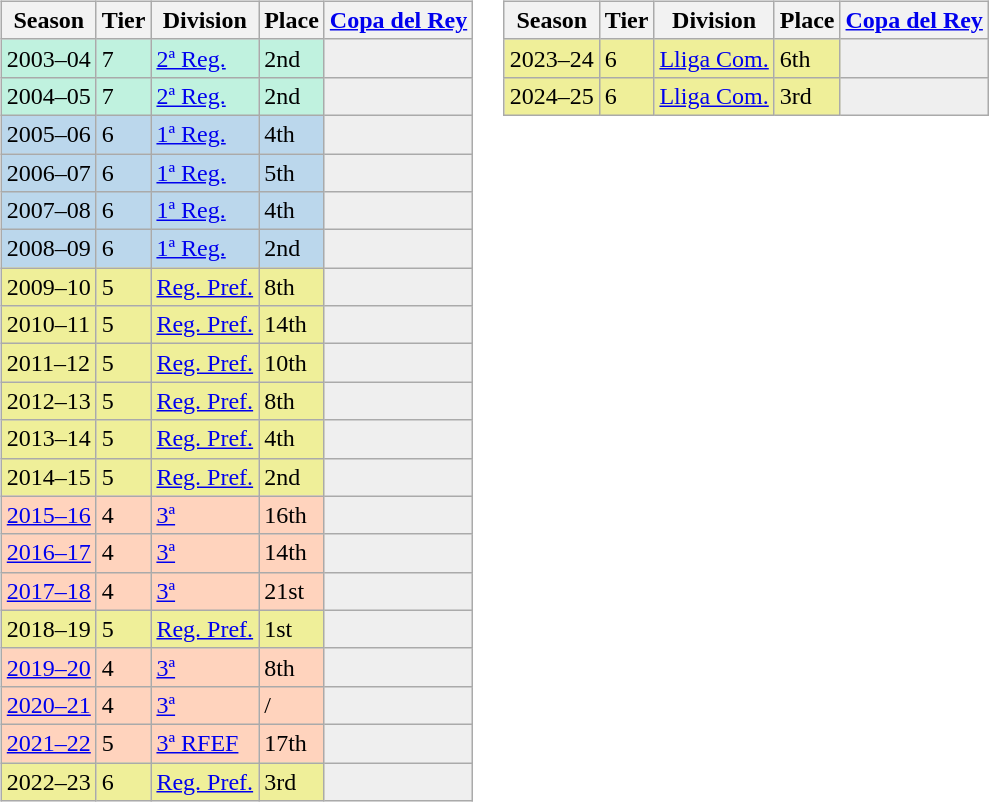<table>
<tr>
<td valign="top" width=0%><br><table class="wikitable">
<tr style="background:#f0f6fa;">
<th>Season</th>
<th>Tier</th>
<th>Division</th>
<th>Place</th>
<th><a href='#'>Copa del Rey</a></th>
</tr>
<tr>
<td style="background:#C0F2DF;">2003–04</td>
<td style="background:#C0F2DF;">7</td>
<td style="background:#C0F2DF;"><a href='#'>2ª Reg.</a></td>
<td style="background:#C0F2DF;">2nd</td>
<td style="background:#efefef;"></td>
</tr>
<tr>
<td style="background:#C0F2DF;">2004–05</td>
<td style="background:#C0F2DF;">7</td>
<td style="background:#C0F2DF;"><a href='#'>2ª Reg.</a></td>
<td style="background:#C0F2DF;">2nd</td>
<td style="background:#efefef;"></td>
</tr>
<tr>
<td style="background:#BBD7EC;">2005–06</td>
<td style="background:#BBD7EC;">6</td>
<td style="background:#BBD7EC;"><a href='#'>1ª Reg.</a></td>
<td style="background:#BBD7EC;">4th</td>
<td style="background:#efefef;"></td>
</tr>
<tr>
<td style="background:#BBD7EC;">2006–07</td>
<td style="background:#BBD7EC;">6</td>
<td style="background:#BBD7EC;"><a href='#'>1ª Reg.</a></td>
<td style="background:#BBD7EC;">5th</td>
<td style="background:#efefef;"></td>
</tr>
<tr>
<td style="background:#BBD7EC;">2007–08</td>
<td style="background:#BBD7EC;">6</td>
<td style="background:#BBD7EC;"><a href='#'>1ª Reg.</a></td>
<td style="background:#BBD7EC;">4th</td>
<td style="background:#efefef;"></td>
</tr>
<tr>
<td style="background:#BBD7EC;">2008–09</td>
<td style="background:#BBD7EC;">6</td>
<td style="background:#BBD7EC;"><a href='#'>1ª Reg.</a></td>
<td style="background:#BBD7EC;">2nd</td>
<td style="background:#efefef;"></td>
</tr>
<tr>
<td style="background:#EFEF99;">2009–10</td>
<td style="background:#EFEF99;">5</td>
<td style="background:#EFEF99;"><a href='#'>Reg. Pref.</a></td>
<td style="background:#EFEF99;">8th</td>
<td style="background:#efefef;"></td>
</tr>
<tr>
<td style="background:#EFEF99;">2010–11</td>
<td style="background:#EFEF99;">5</td>
<td style="background:#EFEF99;"><a href='#'>Reg. Pref.</a></td>
<td style="background:#EFEF99;">14th</td>
<td style="background:#efefef;"></td>
</tr>
<tr>
<td style="background:#EFEF99;">2011–12</td>
<td style="background:#EFEF99;">5</td>
<td style="background:#EFEF99;"><a href='#'>Reg. Pref.</a></td>
<td style="background:#EFEF99;">10th</td>
<td style="background:#efefef;"></td>
</tr>
<tr>
<td style="background:#EFEF99;">2012–13</td>
<td style="background:#EFEF99;">5</td>
<td style="background:#EFEF99;"><a href='#'>Reg. Pref.</a></td>
<td style="background:#EFEF99;">8th</td>
<td style="background:#efefef;"></td>
</tr>
<tr>
<td style="background:#EFEF99;">2013–14</td>
<td style="background:#EFEF99;">5</td>
<td style="background:#EFEF99;"><a href='#'>Reg. Pref.</a></td>
<td style="background:#EFEF99;">4th</td>
<td style="background:#efefef;"></td>
</tr>
<tr>
<td style="background:#EFEF99;">2014–15</td>
<td style="background:#EFEF99;">5</td>
<td style="background:#EFEF99;"><a href='#'>Reg. Pref.</a></td>
<td style="background:#EFEF99;">2nd</td>
<td style="background:#efefef;"></td>
</tr>
<tr>
<td style="background:#FFD3BD;"><a href='#'>2015–16</a></td>
<td style="background:#FFD3BD;">4</td>
<td style="background:#FFD3BD;"><a href='#'>3ª</a></td>
<td style="background:#FFD3BD;">16th</td>
<th style="background:#efefef;"></th>
</tr>
<tr>
<td style="background:#FFD3BD;"><a href='#'>2016–17</a></td>
<td style="background:#FFD3BD;">4</td>
<td style="background:#FFD3BD;"><a href='#'>3ª</a></td>
<td style="background:#FFD3BD;">14th</td>
<th style="background:#efefef;"></th>
</tr>
<tr>
<td style="background:#FFD3BD;"><a href='#'>2017–18</a></td>
<td style="background:#FFD3BD;">4</td>
<td style="background:#FFD3BD;"><a href='#'>3ª</a></td>
<td style="background:#FFD3BD;">21st</td>
<th style="background:#efefef;"></th>
</tr>
<tr>
<td style="background:#EFEF99;">2018–19</td>
<td style="background:#EFEF99;">5</td>
<td style="background:#EFEF99;"><a href='#'>Reg. Pref.</a></td>
<td style="background:#EFEF99;">1st</td>
<td style="background:#efefef;"></td>
</tr>
<tr>
<td style="background:#FFD3BD;"><a href='#'>2019–20</a></td>
<td style="background:#FFD3BD;">4</td>
<td style="background:#FFD3BD;"><a href='#'>3ª</a></td>
<td style="background:#FFD3BD;">8th</td>
<th style="background:#efefef;"></th>
</tr>
<tr>
<td style="background:#FFD3BD;"><a href='#'>2020–21</a></td>
<td style="background:#FFD3BD;">4</td>
<td style="background:#FFD3BD;"><a href='#'>3ª</a></td>
<td style="background:#FFD3BD;"> / </td>
<th style="background:#efefef;"></th>
</tr>
<tr>
<td style="background:#FFD3BD;"><a href='#'>2021–22</a></td>
<td style="background:#FFD3BD;">5</td>
<td style="background:#FFD3BD;"><a href='#'>3ª RFEF</a></td>
<td style="background:#FFD3BD;">17th</td>
<th style="background:#efefef;"></th>
</tr>
<tr>
<td style="background:#EFEF99;">2022–23</td>
<td style="background:#EFEF99;">6</td>
<td style="background:#EFEF99;"><a href='#'>Reg. Pref.</a></td>
<td style="background:#EFEF99;">3rd</td>
<td style="background:#efefef;"></td>
</tr>
</table>
</td>
<td valign="top" width=0%><br><table class="wikitable">
<tr style="background:#f0f6fa;">
<th>Season</th>
<th>Tier</th>
<th>Division</th>
<th>Place</th>
<th><a href='#'>Copa del Rey</a></th>
</tr>
<tr>
<td style="background:#EFEF99;">2023–24</td>
<td style="background:#EFEF99;">6</td>
<td style="background:#EFEF99;"><a href='#'>Lliga Com.</a></td>
<td style="background:#EFEF99;">6th</td>
<td style="background:#efefef;"></td>
</tr>
<tr>
<td style="background:#EFEF99;">2024–25</td>
<td style="background:#EFEF99;">6</td>
<td style="background:#EFEF99;"><a href='#'>Lliga Com.</a></td>
<td style="background:#EFEF99;">3rd</td>
<td style="background:#efefef;"></td>
</tr>
</table>
</td>
</tr>
</table>
